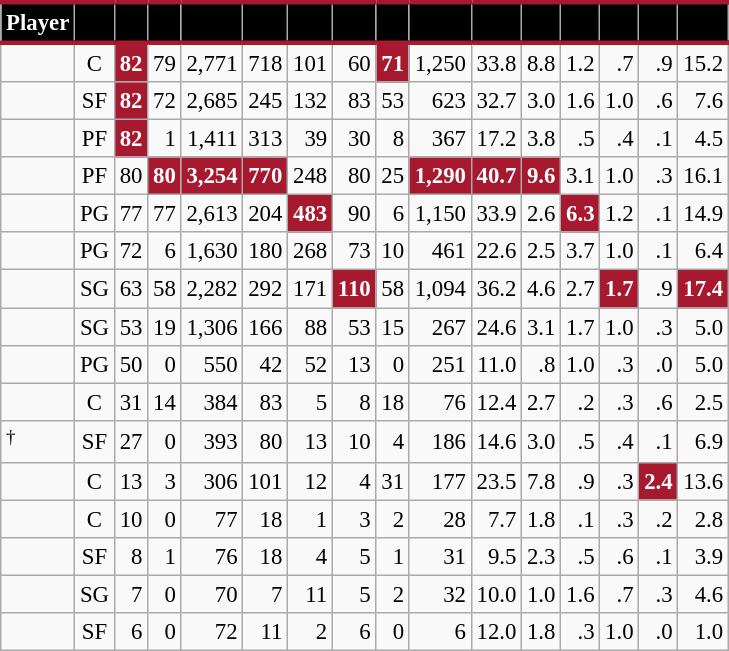<table class="wikitable sortable" style="font-size: 95%; text-align:right;">
<tr>
<th style="background:#010101; color:#FFFFFF; border-top:#A6192E 3px solid; border-bottom:#A6192E 3px solid;">Player</th>
<th style="background:#010101; color:#FFFFFF; border-top:#A6192E 3px solid; border-bottom:#A6192E 3px solid;"></th>
<th style="background:#010101; color:#FFFFFF; border-top:#A6192E 3px solid; border-bottom:#A6192E 3px solid;"></th>
<th style="background:#010101; color:#FFFFFF; border-top:#A6192E 3px solid; border-bottom:#A6192E 3px solid;"></th>
<th style="background:#010101; color:#FFFFFF; border-top:#A6192E 3px solid; border-bottom:#A6192E 3px solid;"></th>
<th style="background:#010101; color:#FFFFFF; border-top:#A6192E 3px solid; border-bottom:#A6192E 3px solid;"></th>
<th style="background:#010101; color:#FFFFFF; border-top:#A6192E 3px solid; border-bottom:#A6192E 3px solid;"></th>
<th style="background:#010101; color:#FFFFFF; border-top:#A6192E 3px solid; border-bottom:#A6192E 3px solid;"></th>
<th style="background:#010101; color:#FFFFFF; border-top:#A6192E 3px solid; border-bottom:#A6192E 3px solid;"></th>
<th style="background:#010101; color:#FFFFFF; border-top:#A6192E 3px solid; border-bottom:#A6192E 3px solid;"></th>
<th style="background:#010101; color:#FFFFFF; border-top:#A6192E 3px solid; border-bottom:#A6192E 3px solid;"></th>
<th style="background:#010101; color:#FFFFFF; border-top:#A6192E 3px solid; border-bottom:#A6192E 3px solid;"></th>
<th style="background:#010101; color:#FFFFFF; border-top:#A6192E 3px solid; border-bottom:#A6192E 3px solid;"></th>
<th style="background:#010101; color:#FFFFFF; border-top:#A6192E 3px solid; border-bottom:#A6192E 3px solid;"></th>
<th style="background:#010101; color:#FFFFFF; border-top:#A6192E 3px solid; border-bottom:#A6192E 3px solid;"></th>
<th style="background:#010101; color:#FFFFFF; border-top:#A6192E 3px solid; border-bottom:#A6192E 3px solid;"></th>
</tr>
<tr>
<td style="text-align:left;"></td>
<td style="text-align:center;">C</td>
<td style="background:#A6192E; color:#FFFFFF;"><strong>82</strong></td>
<td>79</td>
<td>2,771</td>
<td>718</td>
<td>101</td>
<td>60</td>
<td style="background:#A6192E; color:#FFFFFF;"><strong>71</strong></td>
<td>1,250</td>
<td>33.8</td>
<td>8.8</td>
<td>1.2</td>
<td>.7</td>
<td>.9</td>
<td>15.2</td>
</tr>
<tr>
<td style="text-align:left;"></td>
<td style="text-align:center;">SF</td>
<td style="background:#A6192E; color:#FFFFFF;"><strong>82</strong></td>
<td>72</td>
<td>2,685</td>
<td>245</td>
<td>132</td>
<td>83</td>
<td>53</td>
<td>623</td>
<td>32.7</td>
<td>3.0</td>
<td>1.6</td>
<td>1.0</td>
<td>.6</td>
<td>7.6</td>
</tr>
<tr>
<td style="text-align:left;"></td>
<td style="text-align:center;">PF</td>
<td style="background:#A6192E; color:#FFFFFF;"><strong>82</strong></td>
<td>1</td>
<td>1,411</td>
<td>313</td>
<td>39</td>
<td>30</td>
<td>8</td>
<td>367</td>
<td>17.2</td>
<td>3.8</td>
<td>.5</td>
<td>.4</td>
<td>.1</td>
<td>4.5</td>
</tr>
<tr>
<td style="text-align:left;"></td>
<td style="text-align:center;">PF</td>
<td>80</td>
<td style="background:#A6192E; color:#FFFFFF;"><strong>80</strong></td>
<td style="background:#A6192E; color:#FFFFFF;"><strong>3,254</strong></td>
<td style="background:#A6192E; color:#FFFFFF;"><strong>770</strong></td>
<td>248</td>
<td>80</td>
<td>25</td>
<td style="background:#A6192E; color:#FFFFFF;"><strong>1,290</strong></td>
<td style="background:#A6192E; color:#FFFFFF;"><strong>40.7</strong></td>
<td style="background:#A6192E; color:#FFFFFF;"><strong>9.6</strong></td>
<td>3.1</td>
<td>1.0</td>
<td>.3</td>
<td>16.1</td>
</tr>
<tr>
<td style="text-align:left;"></td>
<td style="text-align:center;">PG</td>
<td>77</td>
<td>77</td>
<td>2,613</td>
<td>204</td>
<td style="background:#A6192E; color:#FFFFFF;"><strong>483</strong></td>
<td>90</td>
<td>6</td>
<td>1,150</td>
<td>33.9</td>
<td>2.6</td>
<td style="background:#A6192E; color:#FFFFFF;"><strong>6.3</strong></td>
<td>1.2</td>
<td>.1</td>
<td>14.9</td>
</tr>
<tr>
<td style="text-align:left;"></td>
<td style="text-align:center;">PG</td>
<td>72</td>
<td>6</td>
<td>1,630</td>
<td>180</td>
<td>268</td>
<td>73</td>
<td>10</td>
<td>461</td>
<td>22.6</td>
<td>2.5</td>
<td>3.7</td>
<td>1.0</td>
<td>.1</td>
<td>6.4</td>
</tr>
<tr>
<td style="text-align:left;"></td>
<td style="text-align:center;">SG</td>
<td>63</td>
<td>58</td>
<td>2,282</td>
<td>292</td>
<td>171</td>
<td style="background:#A6192E; color:#FFFFFF;"><strong>110</strong></td>
<td>58</td>
<td>1,094</td>
<td>36.2</td>
<td>4.6</td>
<td>2.7</td>
<td style="background:#A6192E; color:#FFFFFF;"><strong>1.7</strong></td>
<td>.9</td>
<td style="background:#A6192E; color:#FFFFFF;"><strong>17.4</strong></td>
</tr>
<tr>
<td style="text-align:left;"></td>
<td style="text-align:center;">SG</td>
<td>53</td>
<td>19</td>
<td>1,306</td>
<td>166</td>
<td>88</td>
<td>53</td>
<td>15</td>
<td>267</td>
<td>24.6</td>
<td>3.1</td>
<td>1.7</td>
<td>1.0</td>
<td>.3</td>
<td>5.0</td>
</tr>
<tr>
<td style="text-align:left;"></td>
<td style="text-align:center;">PG</td>
<td>50</td>
<td>0</td>
<td>550</td>
<td>42</td>
<td>52</td>
<td>13</td>
<td>0</td>
<td>251</td>
<td>11.0</td>
<td>.8</td>
<td>1.0</td>
<td>.3</td>
<td>.0</td>
<td>5.0</td>
</tr>
<tr>
<td style="text-align:left;"></td>
<td style="text-align:center;">C</td>
<td>31</td>
<td>14</td>
<td>384</td>
<td>83</td>
<td>5</td>
<td>8</td>
<td>18</td>
<td>76</td>
<td>12.4</td>
<td>2.7</td>
<td>.2</td>
<td>.3</td>
<td>.6</td>
<td>2.5</td>
</tr>
<tr>
<td style="text-align:left;"><sup>†</sup></td>
<td style="text-align:center;">SF</td>
<td>27</td>
<td>0</td>
<td>393</td>
<td>80</td>
<td>13</td>
<td>10</td>
<td>4</td>
<td>186</td>
<td>14.6</td>
<td>3.0</td>
<td>.5</td>
<td>.4</td>
<td>.1</td>
<td>6.9</td>
</tr>
<tr>
<td style="text-align:left;"></td>
<td style="text-align:center;">C</td>
<td>13</td>
<td>3</td>
<td>306</td>
<td>101</td>
<td>12</td>
<td>4</td>
<td>31</td>
<td>177</td>
<td>23.5</td>
<td>7.8</td>
<td>.9</td>
<td>.3</td>
<td style="background:#A6192E; color:#FFFFFF;"><strong>2.4</strong></td>
<td>13.6</td>
</tr>
<tr>
<td style="text-align:left;"></td>
<td style="text-align:center;">C</td>
<td>10</td>
<td>0</td>
<td>77</td>
<td>18</td>
<td>1</td>
<td>3</td>
<td>2</td>
<td>28</td>
<td>7.7</td>
<td>1.8</td>
<td>.1</td>
<td>.3</td>
<td>.2</td>
<td>2.8</td>
</tr>
<tr>
<td style="text-align:left;"></td>
<td style="text-align:center;">SF</td>
<td>8</td>
<td>1</td>
<td>76</td>
<td>18</td>
<td>4</td>
<td>5</td>
<td>1</td>
<td>31</td>
<td>9.5</td>
<td>2.3</td>
<td>.5</td>
<td>.6</td>
<td>.1</td>
<td>3.9</td>
</tr>
<tr>
<td style="text-align:left;"></td>
<td style="text-align:center;">SG</td>
<td>7</td>
<td>0</td>
<td>70</td>
<td>7</td>
<td>11</td>
<td>5</td>
<td>2</td>
<td>32</td>
<td>10.0</td>
<td>1.0</td>
<td>1.6</td>
<td>.7</td>
<td>.3</td>
<td>4.6</td>
</tr>
<tr>
<td style="text-align:left;"></td>
<td style="text-align:center;">SF</td>
<td>6</td>
<td>0</td>
<td>72</td>
<td>11</td>
<td>2</td>
<td>6</td>
<td>0</td>
<td>6</td>
<td>12.0</td>
<td>1.8</td>
<td>.3</td>
<td>1.0</td>
<td>.0</td>
<td>1.0</td>
</tr>
</table>
